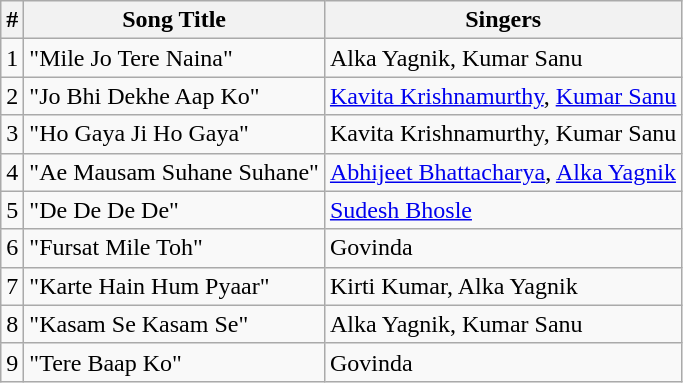<table class="wikitable sortable">
<tr>
<th>#</th>
<th>Song Title</th>
<th>Singers</th>
</tr>
<tr>
<td>1</td>
<td>"Mile Jo Tere Naina"</td>
<td>Alka Yagnik, Kumar Sanu</td>
</tr>
<tr>
<td>2</td>
<td>"Jo Bhi Dekhe Aap Ko"</td>
<td><a href='#'>Kavita Krishnamurthy</a>, <a href='#'>Kumar Sanu</a></td>
</tr>
<tr>
<td>3</td>
<td>"Ho Gaya Ji Ho Gaya"</td>
<td>Kavita Krishnamurthy, Kumar Sanu</td>
</tr>
<tr>
<td>4</td>
<td>"Ae Mausam Suhane Suhane"</td>
<td><a href='#'>Abhijeet Bhattacharya</a>, <a href='#'>Alka Yagnik</a></td>
</tr>
<tr>
<td>5</td>
<td>"De De De De"</td>
<td><a href='#'>Sudesh Bhosle</a></td>
</tr>
<tr>
<td>6</td>
<td>"Fursat Mile Toh"</td>
<td>Govinda</td>
</tr>
<tr>
<td>7</td>
<td>"Karte Hain Hum Pyaar"</td>
<td>Kirti Kumar, Alka Yagnik</td>
</tr>
<tr>
<td>8</td>
<td>"Kasam Se Kasam Se"</td>
<td>Alka Yagnik, Kumar Sanu</td>
</tr>
<tr>
<td>9</td>
<td>"Tere Baap Ko"</td>
<td>Govinda</td>
</tr>
</table>
